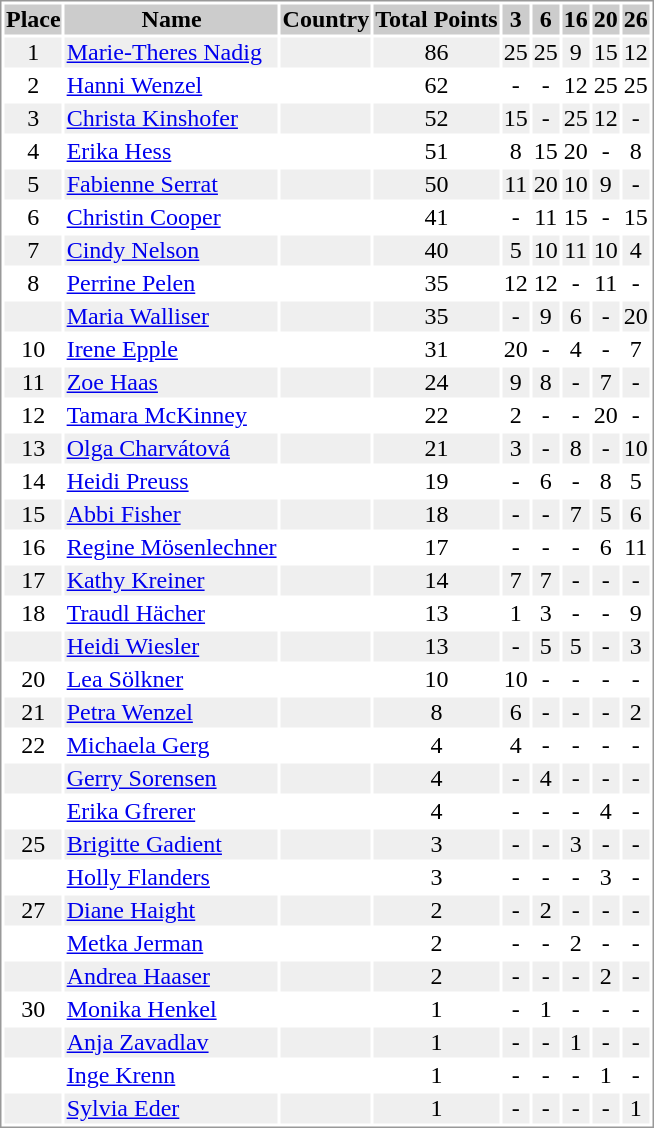<table border="0" style="border: 1px solid #999; background-color:#FFFFFF; text-align:center">
<tr align="center" bgcolor="#CCCCCC">
<th>Place</th>
<th>Name</th>
<th>Country</th>
<th>Total Points</th>
<th>3</th>
<th>6</th>
<th>16</th>
<th>20</th>
<th>26</th>
</tr>
<tr bgcolor="#EFEFEF">
<td>1</td>
<td align="left"><a href='#'>Marie-Theres Nadig</a></td>
<td align="left"></td>
<td>86</td>
<td>25</td>
<td>25</td>
<td>9</td>
<td>15</td>
<td>12</td>
</tr>
<tr>
<td>2</td>
<td align="left"><a href='#'>Hanni Wenzel</a></td>
<td align="left"></td>
<td>62</td>
<td>-</td>
<td>-</td>
<td>12</td>
<td>25</td>
<td>25</td>
</tr>
<tr bgcolor="#EFEFEF">
<td>3</td>
<td align="left"><a href='#'>Christa Kinshofer</a></td>
<td align="left"></td>
<td>52</td>
<td>15</td>
<td>-</td>
<td>25</td>
<td>12</td>
<td>-</td>
</tr>
<tr>
<td>4</td>
<td align="left"><a href='#'>Erika Hess</a></td>
<td align="left"></td>
<td>51</td>
<td>8</td>
<td>15</td>
<td>20</td>
<td>-</td>
<td>8</td>
</tr>
<tr bgcolor="#EFEFEF">
<td>5</td>
<td align="left"><a href='#'>Fabienne Serrat</a></td>
<td align="left"></td>
<td>50</td>
<td>11</td>
<td>20</td>
<td>10</td>
<td>9</td>
<td>-</td>
</tr>
<tr>
<td>6</td>
<td align="left"><a href='#'>Christin Cooper</a></td>
<td align="left"></td>
<td>41</td>
<td>-</td>
<td>11</td>
<td>15</td>
<td>-</td>
<td>15</td>
</tr>
<tr bgcolor="#EFEFEF">
<td>7</td>
<td align="left"><a href='#'>Cindy Nelson</a></td>
<td align="left"></td>
<td>40</td>
<td>5</td>
<td>10</td>
<td>11</td>
<td>10</td>
<td>4</td>
</tr>
<tr>
<td>8</td>
<td align="left"><a href='#'>Perrine Pelen</a></td>
<td align="left"></td>
<td>35</td>
<td>12</td>
<td>12</td>
<td>-</td>
<td>11</td>
<td>-</td>
</tr>
<tr bgcolor="#EFEFEF">
<td></td>
<td align="left"><a href='#'>Maria Walliser</a></td>
<td align="left"></td>
<td>35</td>
<td>-</td>
<td>9</td>
<td>6</td>
<td>-</td>
<td>20</td>
</tr>
<tr>
<td>10</td>
<td align="left"><a href='#'>Irene Epple</a></td>
<td align="left"></td>
<td>31</td>
<td>20</td>
<td>-</td>
<td>4</td>
<td>-</td>
<td>7</td>
</tr>
<tr bgcolor="#EFEFEF">
<td>11</td>
<td align="left"><a href='#'>Zoe Haas</a></td>
<td align="left"></td>
<td>24</td>
<td>9</td>
<td>8</td>
<td>-</td>
<td>7</td>
<td>-</td>
</tr>
<tr>
<td>12</td>
<td align="left"><a href='#'>Tamara McKinney</a></td>
<td align="left"></td>
<td>22</td>
<td>2</td>
<td>-</td>
<td>-</td>
<td>20</td>
<td>-</td>
</tr>
<tr bgcolor="#EFEFEF">
<td>13</td>
<td align="left"><a href='#'>Olga Charvátová</a></td>
<td align="left"></td>
<td>21</td>
<td>3</td>
<td>-</td>
<td>8</td>
<td>-</td>
<td>10</td>
</tr>
<tr>
<td>14</td>
<td align="left"><a href='#'>Heidi Preuss</a></td>
<td align="left"></td>
<td>19</td>
<td>-</td>
<td>6</td>
<td>-</td>
<td>8</td>
<td>5</td>
</tr>
<tr bgcolor="#EFEFEF">
<td>15</td>
<td align="left"><a href='#'>Abbi Fisher</a></td>
<td align="left"></td>
<td>18</td>
<td>-</td>
<td>-</td>
<td>7</td>
<td>5</td>
<td>6</td>
</tr>
<tr>
<td>16</td>
<td align="left"><a href='#'>Regine Mösenlechner</a></td>
<td align="left"></td>
<td>17</td>
<td>-</td>
<td>-</td>
<td>-</td>
<td>6</td>
<td>11</td>
</tr>
<tr bgcolor="#EFEFEF">
<td>17</td>
<td align="left"><a href='#'>Kathy Kreiner</a></td>
<td align="left"></td>
<td>14</td>
<td>7</td>
<td>7</td>
<td>-</td>
<td>-</td>
<td>-</td>
</tr>
<tr>
<td>18</td>
<td align="left"><a href='#'>Traudl Hächer</a></td>
<td align="left"></td>
<td>13</td>
<td>1</td>
<td>3</td>
<td>-</td>
<td>-</td>
<td>9</td>
</tr>
<tr bgcolor="#EFEFEF">
<td></td>
<td align="left"><a href='#'>Heidi Wiesler</a></td>
<td align="left"></td>
<td>13</td>
<td>-</td>
<td>5</td>
<td>5</td>
<td>-</td>
<td>3</td>
</tr>
<tr>
<td>20</td>
<td align="left"><a href='#'>Lea Sölkner</a></td>
<td align="left"></td>
<td>10</td>
<td>10</td>
<td>-</td>
<td>-</td>
<td>-</td>
<td>-</td>
</tr>
<tr bgcolor="#EFEFEF">
<td>21</td>
<td align="left"><a href='#'>Petra Wenzel</a></td>
<td align="left"></td>
<td>8</td>
<td>6</td>
<td>-</td>
<td>-</td>
<td>-</td>
<td>2</td>
</tr>
<tr>
<td>22</td>
<td align="left"><a href='#'>Michaela Gerg</a></td>
<td align="left"></td>
<td>4</td>
<td>4</td>
<td>-</td>
<td>-</td>
<td>-</td>
<td>-</td>
</tr>
<tr bgcolor="#EFEFEF">
<td></td>
<td align="left"><a href='#'>Gerry Sorensen</a></td>
<td align="left"></td>
<td>4</td>
<td>-</td>
<td>4</td>
<td>-</td>
<td>-</td>
<td>-</td>
</tr>
<tr>
<td></td>
<td align="left"><a href='#'>Erika Gfrerer</a></td>
<td align="left"></td>
<td>4</td>
<td>-</td>
<td>-</td>
<td>-</td>
<td>4</td>
<td>-</td>
</tr>
<tr bgcolor="#EFEFEF">
<td>25</td>
<td align="left"><a href='#'>Brigitte Gadient</a></td>
<td align="left"></td>
<td>3</td>
<td>-</td>
<td>-</td>
<td>3</td>
<td>-</td>
<td>-</td>
</tr>
<tr>
<td></td>
<td align="left"><a href='#'>Holly Flanders</a></td>
<td align="left"></td>
<td>3</td>
<td>-</td>
<td>-</td>
<td>-</td>
<td>3</td>
<td>-</td>
</tr>
<tr bgcolor="#EFEFEF">
<td>27</td>
<td align="left"><a href='#'>Diane Haight</a></td>
<td align="left"></td>
<td>2</td>
<td>-</td>
<td>2</td>
<td>-</td>
<td>-</td>
<td>-</td>
</tr>
<tr>
<td></td>
<td align="left"><a href='#'>Metka Jerman</a></td>
<td align="left"></td>
<td>2</td>
<td>-</td>
<td>-</td>
<td>2</td>
<td>-</td>
<td>-</td>
</tr>
<tr bgcolor="#EFEFEF">
<td></td>
<td align="left"><a href='#'>Andrea Haaser</a></td>
<td align="left"></td>
<td>2</td>
<td>-</td>
<td>-</td>
<td>-</td>
<td>2</td>
<td>-</td>
</tr>
<tr>
<td>30</td>
<td align="left"><a href='#'>Monika Henkel</a></td>
<td align="left"></td>
<td>1</td>
<td>-</td>
<td>1</td>
<td>-</td>
<td>-</td>
<td>-</td>
</tr>
<tr bgcolor="#EFEFEF">
<td></td>
<td align="left"><a href='#'>Anja Zavadlav</a></td>
<td align="left"></td>
<td>1</td>
<td>-</td>
<td>-</td>
<td>1</td>
<td>-</td>
<td>-</td>
</tr>
<tr>
<td></td>
<td align="left"><a href='#'>Inge Krenn</a></td>
<td align="left"></td>
<td>1</td>
<td>-</td>
<td>-</td>
<td>-</td>
<td>1</td>
<td>-</td>
</tr>
<tr bgcolor="#EFEFEF">
<td></td>
<td align="left"><a href='#'>Sylvia Eder</a></td>
<td align="left"></td>
<td>1</td>
<td>-</td>
<td>-</td>
<td>-</td>
<td>-</td>
<td>1</td>
</tr>
</table>
